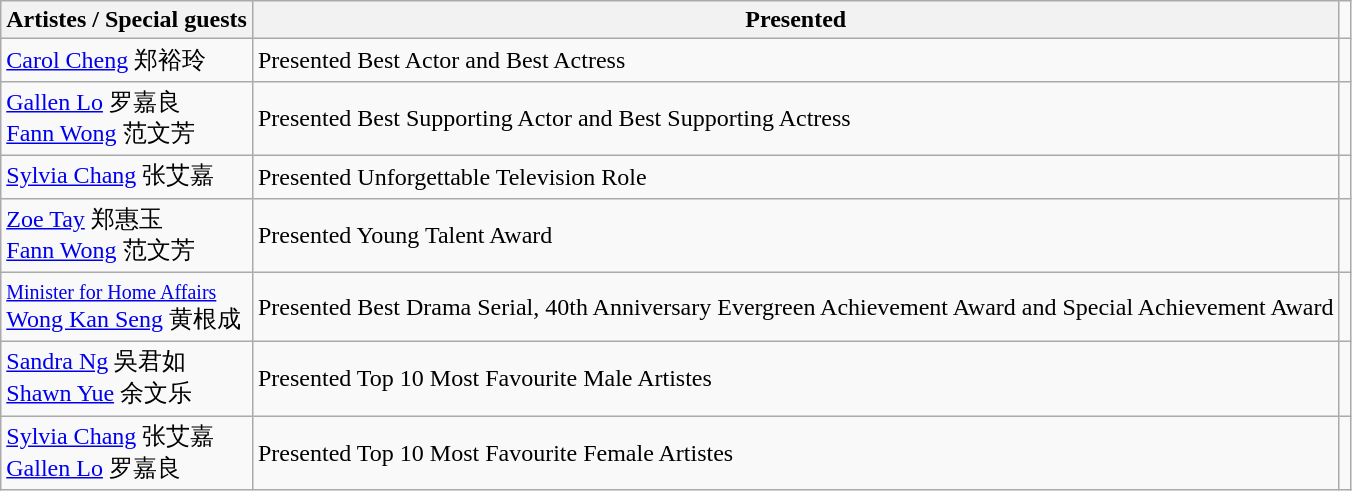<table class="wikitable">
<tr>
<th>Artistes / Special guests</th>
<th>Presented</th>
</tr>
<tr>
<td><a href='#'>Carol Cheng</a> 郑裕玲</td>
<td>Presented Best Actor and Best Actress</td>
<td></td>
</tr>
<tr>
<td><a href='#'>Gallen Lo</a> 罗嘉良<br><a href='#'>Fann Wong</a> 范文芳</td>
<td>Presented Best Supporting Actor and Best Supporting Actress</td>
<td></td>
</tr>
<tr>
<td><a href='#'>Sylvia Chang</a> 张艾嘉</td>
<td>Presented Unforgettable Television Role</td>
<td></td>
</tr>
<tr>
<td><a href='#'>Zoe Tay</a> 郑惠玉<br><a href='#'>Fann Wong</a> 范文芳</td>
<td>Presented Young Talent Award</td>
<td></td>
</tr>
<tr>
<td><small><a href='#'>Minister for Home Affairs</a></small><br><a href='#'>Wong Kan Seng</a> 黄根成</td>
<td>Presented Best Drama Serial, 40th Anniversary Evergreen Achievement Award and Special Achievement Award</td>
<td></td>
</tr>
<tr>
<td><a href='#'>Sandra Ng</a> 吳君如<br><a href='#'>Shawn Yue</a> 余文乐</td>
<td>Presented Top 10 Most Favourite Male Artistes</td>
<td></td>
</tr>
<tr>
<td><a href='#'>Sylvia Chang</a> 张艾嘉<br><a href='#'>Gallen Lo</a> 罗嘉良</td>
<td>Presented Top 10 Most Favourite Female Artistes</td>
<td></td>
</tr>
</table>
